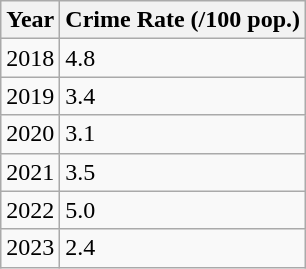<table class="wikitable">
<tr>
<th>Year</th>
<th>Crime Rate (/100 pop.)</th>
</tr>
<tr>
<td>2018</td>
<td>4.8</td>
</tr>
<tr>
<td>2019</td>
<td>3.4</td>
</tr>
<tr>
<td>2020</td>
<td>3.1</td>
</tr>
<tr>
<td>2021</td>
<td>3.5</td>
</tr>
<tr>
<td>2022</td>
<td>5.0</td>
</tr>
<tr>
<td>2023</td>
<td>2.4</td>
</tr>
</table>
